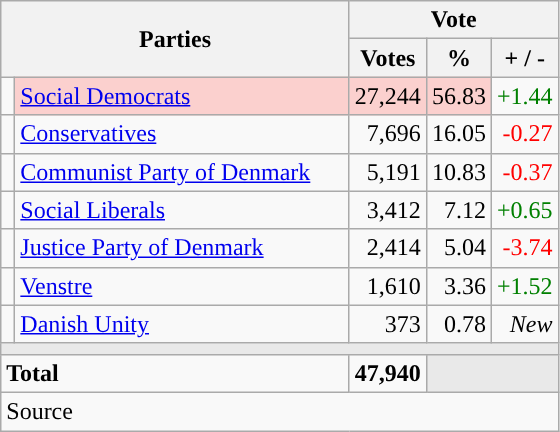<table class="wikitable" style="text-align:right;">
<tr>
<th style="text-align:centre;" rowspan="2" colspan="2" width="225">Parties</th>
<th colspan="3">Vote</th>
</tr>
<tr>
<th width="15">Votes</th>
<th width="15">%</th>
<th width="15">+ / -</th>
</tr>
<tr>
<td width="2" style="color:inherit;background:"></td>
<td bgcolor=#fbd0ce  align="left"><a href='#'>Social Democrats</a></td>
<td bgcolor=#fbd0ce>27,244</td>
<td bgcolor=#fbd0ce>56.83</td>
<td style=color:green;>+1.44</td>
</tr>
<tr>
<td width="2" style="color:inherit;background:"></td>
<td align="left"><a href='#'>Conservatives</a></td>
<td>7,696</td>
<td>16.05</td>
<td style=color:red;>-0.27</td>
</tr>
<tr>
<td width="2" style="color:inherit;background:"></td>
<td align="left"><a href='#'>Communist Party of Denmark</a></td>
<td>5,191</td>
<td>10.83</td>
<td style=color:red;>-0.37</td>
</tr>
<tr>
<td width="2" style="color:inherit;background:"></td>
<td align="left"><a href='#'>Social Liberals</a></td>
<td>3,412</td>
<td>7.12</td>
<td style=color:green;>+0.65</td>
</tr>
<tr>
<td width="2" style="color:inherit;background:"></td>
<td align="left"><a href='#'>Justice Party of Denmark</a></td>
<td>2,414</td>
<td>5.04</td>
<td style=color:red;>-3.74</td>
</tr>
<tr>
<td width="2" style="color:inherit;background:"></td>
<td align="left"><a href='#'>Venstre</a></td>
<td>1,610</td>
<td>3.36</td>
<td style=color:green;>+1.52</td>
</tr>
<tr>
<td width="2" style="color:inherit;background:"></td>
<td align="left"><a href='#'>Danish Unity</a></td>
<td>373</td>
<td>0.78</td>
<td><em>New</em></td>
</tr>
<tr>
<td colspan="7" bgcolor="#E9E9E9"></td>
</tr>
<tr>
<td align="left" colspan="2"><strong>Total</strong></td>
<td><strong>47,940</strong></td>
<td bgcolor="#E9E9E9" colspan="2"></td>
</tr>
<tr>
<td align="left" colspan="6">Source</td>
</tr>
</table>
